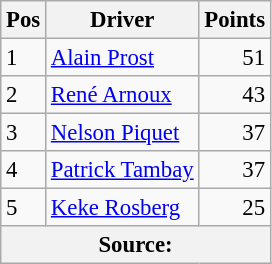<table class="wikitable" style="font-size: 95%;">
<tr>
<th>Pos</th>
<th>Driver</th>
<th>Points</th>
</tr>
<tr>
<td>1</td>
<td> <a href='#'>Alain Prost</a></td>
<td style="text-align: right">51</td>
</tr>
<tr>
<td>2</td>
<td> <a href='#'>René Arnoux</a></td>
<td style="text-align: right">43</td>
</tr>
<tr>
<td>3</td>
<td> <a href='#'>Nelson Piquet</a></td>
<td style="text-align: right">37</td>
</tr>
<tr>
<td>4</td>
<td> <a href='#'>Patrick Tambay</a></td>
<td style="text-align: right">37</td>
</tr>
<tr>
<td>5</td>
<td> <a href='#'>Keke Rosberg</a></td>
<td style="text-align: right">25</td>
</tr>
<tr>
<th colspan=4>Source: </th>
</tr>
</table>
